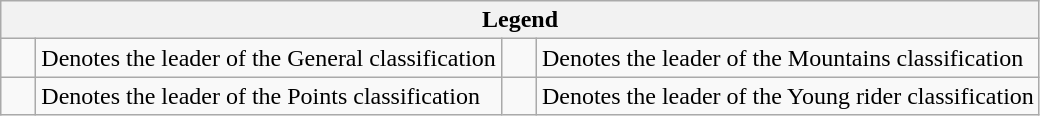<table class="wikitable">
<tr>
<th colspan=4>Legend</th>
</tr>
<tr>
<td>    </td>
<td>Denotes the leader of the General classification</td>
<td>    </td>
<td>Denotes the leader of the Mountains classification</td>
</tr>
<tr>
<td>    </td>
<td>Denotes the leader of the Points classification</td>
<td>    </td>
<td>Denotes the leader of the Young rider classification</td>
</tr>
</table>
